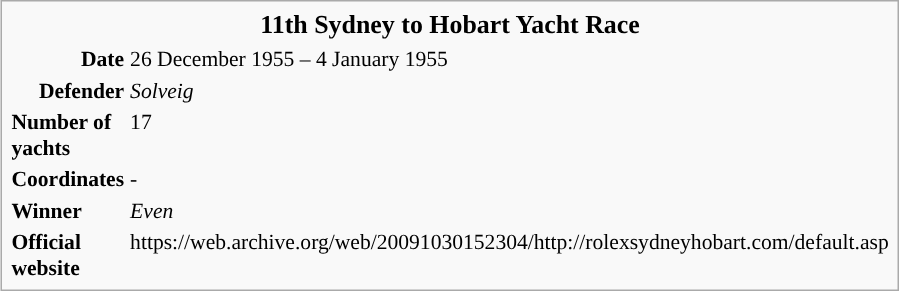<table class="infobox" style="width: 23em; font-size: 90%">
<tr>
<th colspan="2" style="text-align: center; font-size: larger;"><strong>11th Sydney to Hobart Yacht Race</strong></th>
</tr>
<tr>
<td style="text-align: right;"><strong>Date</strong></td>
<td>26 December 1955 – 4 January 1955</td>
</tr>
<tr>
<td style="text-align: right;"><strong>Defender</strong></td>
<td><em>Solveig</em></td>
</tr>
<tr>
<td><strong>Number of yachts</strong></td>
<td>17</td>
</tr>
<tr>
<td><strong>Coordinates</strong></td>
<td>-<br></td>
</tr>
<tr>
<td><strong>Winner</strong></td>
<td><em>Even</em></td>
</tr>
<tr>
<td><strong>Official website</strong></td>
<td>https://web.archive.org/web/20091030152304/http://rolexsydneyhobart.com/default.asp</td>
</tr>
</table>
